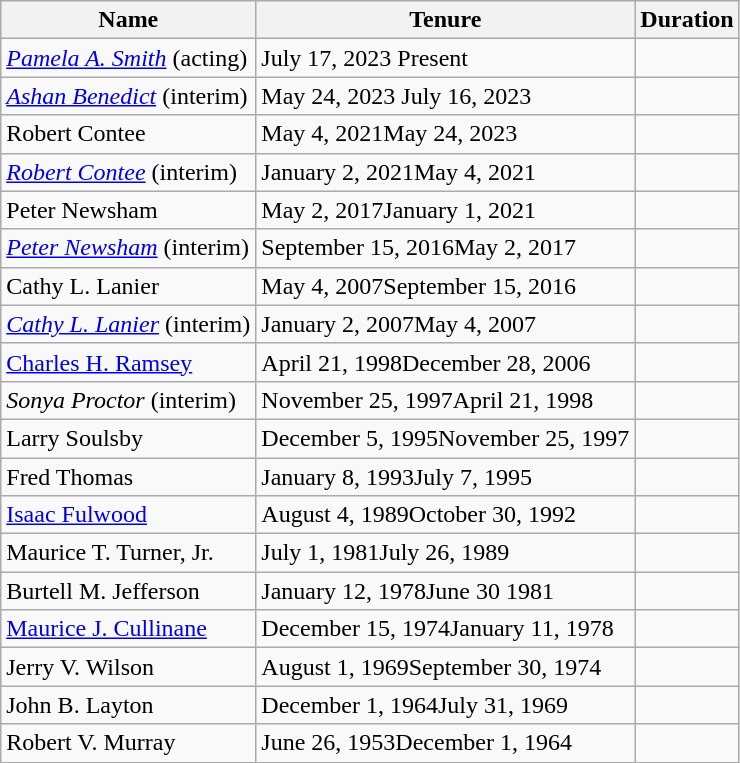<table class="wikitable">
<tr>
<th>Name</th>
<th>Tenure</th>
<th>Duration</th>
</tr>
<tr>
<td><em><a href='#'>Pamela A. Smith</a></em> (acting)</td>
<td>July 17, 2023 Present</td>
<td><em></em></td>
</tr>
<tr>
<td><em><a href='#'>Ashan Benedict</a></em> (interim)</td>
<td>May 24, 2023 July 16, 2023</td>
<td><em></em></td>
</tr>
<tr>
<td>Robert Contee</td>
<td>May 4, 2021May 24, 2023</td>
<td></td>
</tr>
<tr>
<td><em><a href='#'>Robert Contee</a></em> (interim)</td>
<td>January 2, 2021May 4, 2021</td>
<td><em></em></td>
</tr>
<tr>
<td>Peter Newsham</td>
<td>May 2, 2017January 1, 2021</td>
<td></td>
</tr>
<tr>
<td><em><a href='#'>Peter Newsham</a></em> (interim)</td>
<td>September 15, 2016May 2, 2017</td>
<td><em></em></td>
</tr>
<tr>
<td>Cathy L. Lanier</td>
<td>May 4, 2007September 15, 2016</td>
<td></td>
</tr>
<tr>
<td><em><a href='#'>Cathy L. Lanier</a></em> (interim)</td>
<td>January 2, 2007May 4, 2007</td>
<td><em></em></td>
</tr>
<tr>
<td><a href='#'>Charles H. Ramsey</a></td>
<td>April 21, 1998December 28, 2006</td>
<td></td>
</tr>
<tr>
<td><em>Sonya Proctor</em> (interim)</td>
<td>November 25, 1997April 21, 1998</td>
<td><em></em></td>
</tr>
<tr>
<td>Larry Soulsby</td>
<td>December 5, 1995November 25, 1997</td>
<td></td>
</tr>
<tr>
<td>Fred Thomas</td>
<td>January 8, 1993July 7, 1995</td>
<td></td>
</tr>
<tr>
<td><a href='#'>Isaac Fulwood</a></td>
<td>August 4, 1989October 30, 1992</td>
<td></td>
</tr>
<tr>
<td>Maurice T. Turner, Jr.</td>
<td>July 1, 1981July 26, 1989</td>
<td></td>
</tr>
<tr>
<td>Burtell M. Jefferson</td>
<td>January 12, 1978June 30 1981</td>
<td></td>
</tr>
<tr>
<td><a href='#'>Maurice J. Cullinane</a></td>
<td>December 15, 1974January 11, 1978</td>
<td></td>
</tr>
<tr>
<td>Jerry V. Wilson</td>
<td>August 1, 1969September 30, 1974</td>
<td></td>
</tr>
<tr>
<td>John B. Layton</td>
<td>December 1, 1964July 31, 1969</td>
<td></td>
</tr>
<tr>
<td>Robert V. Murray</td>
<td>June 26, 1953December 1, 1964</td>
<td></td>
</tr>
</table>
